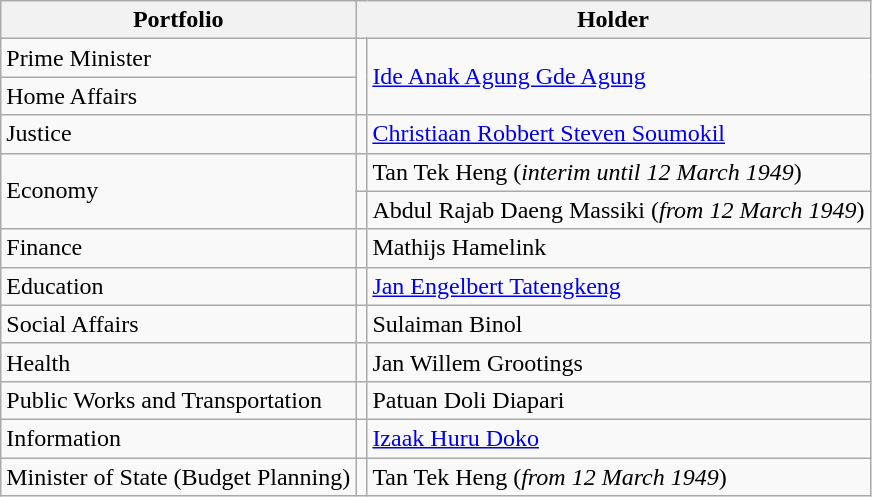<table class="wikitable">
<tr>
<th>Portfolio</th>
<th colspan="2">Holder</th>
</tr>
<tr>
<td>Prime Minister</td>
<td rowspan="2"></td>
<td rowspan="2"><a href='#'>Ide Anak Agung Gde Agung</a></td>
</tr>
<tr>
<td>Home Affairs</td>
</tr>
<tr>
<td>Justice</td>
<td></td>
<td><a href='#'>Christiaan Robbert Steven Soumokil</a></td>
</tr>
<tr>
<td rowspan="2">Economy</td>
<td></td>
<td>Tan Tek Heng (<em>interim until 12 March 1949</em>)</td>
</tr>
<tr>
<td></td>
<td>Abdul Rajab Daeng Massiki (<em>from 12 March 1949</em>)</td>
</tr>
<tr>
<td>Finance</td>
<td></td>
<td>Mathijs Hamelink</td>
</tr>
<tr>
<td>Education</td>
<td></td>
<td><a href='#'>Jan Engelbert Tatengkeng</a></td>
</tr>
<tr>
<td>Social Affairs</td>
<td></td>
<td>Sulaiman Binol</td>
</tr>
<tr>
<td>Health</td>
<td></td>
<td>Jan Willem Grootings</td>
</tr>
<tr>
<td>Public Works and Transportation</td>
<td></td>
<td>Patuan Doli Diapari</td>
</tr>
<tr>
<td>Information</td>
<td></td>
<td><a href='#'>Izaak Huru Doko</a></td>
</tr>
<tr>
<td>Minister of State (Budget Planning)</td>
<td></td>
<td>Tan Tek Heng (<em>from 12 March 1949</em>)</td>
</tr>
</table>
